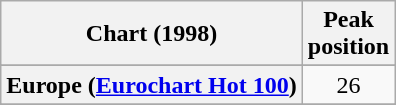<table class="wikitable sortable plainrowheaders" style="text-align:center">
<tr>
<th>Chart (1998)</th>
<th>Peak<br>position</th>
</tr>
<tr>
</tr>
<tr>
</tr>
<tr>
<th scope="row">Europe (<a href='#'>Eurochart Hot 100</a>)</th>
<td>26</td>
</tr>
<tr>
</tr>
<tr>
</tr>
<tr>
</tr>
<tr>
</tr>
<tr>
</tr>
<tr>
</tr>
<tr>
</tr>
<tr>
</tr>
<tr>
</tr>
<tr>
</tr>
<tr>
</tr>
</table>
